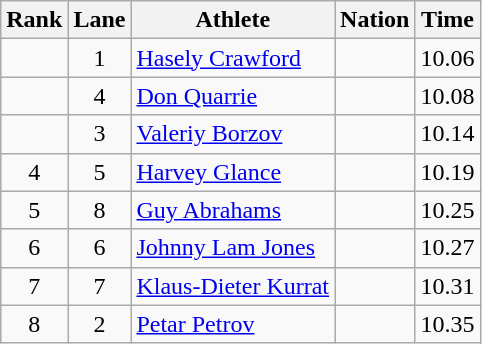<table class="wikitable sortable" style="text-align:center">
<tr>
<th>Rank</th>
<th>Lane</th>
<th>Athlete</th>
<th>Nation</th>
<th>Time</th>
</tr>
<tr>
<td></td>
<td>1</td>
<td align=left><a href='#'>Hasely Crawford</a></td>
<td align=left></td>
<td>10.06</td>
</tr>
<tr>
<td></td>
<td>4</td>
<td align=left><a href='#'>Don Quarrie</a></td>
<td align=left></td>
<td>10.08</td>
</tr>
<tr>
<td></td>
<td>3</td>
<td align=left><a href='#'>Valeriy Borzov</a></td>
<td align=left></td>
<td>10.14</td>
</tr>
<tr>
<td>4</td>
<td>5</td>
<td align=left><a href='#'>Harvey Glance</a></td>
<td align=left></td>
<td>10.19</td>
</tr>
<tr>
<td>5</td>
<td>8</td>
<td align=left><a href='#'>Guy Abrahams</a></td>
<td align=left></td>
<td>10.25</td>
</tr>
<tr>
<td>6</td>
<td>6</td>
<td align=left><a href='#'>Johnny Lam Jones</a></td>
<td align=left></td>
<td>10.27</td>
</tr>
<tr>
<td>7</td>
<td>7</td>
<td align=left><a href='#'>Klaus-Dieter Kurrat</a></td>
<td align=left></td>
<td>10.31</td>
</tr>
<tr>
<td>8</td>
<td>2</td>
<td align=left><a href='#'>Petar Petrov</a></td>
<td align=left></td>
<td>10.35</td>
</tr>
</table>
